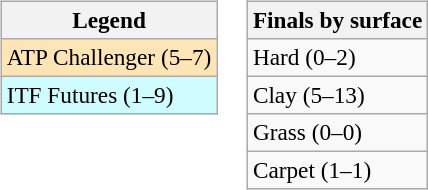<table>
<tr valign=top>
<td><br><table class=wikitable style=font-size:97%>
<tr>
<th>Legend</th>
</tr>
<tr bgcolor=moccasin>
<td>ATP Challenger (5–7)</td>
</tr>
<tr bgcolor=cffcff>
<td>ITF Futures (1–9)</td>
</tr>
</table>
</td>
<td><br><table class=wikitable style=font-size:97%>
<tr>
<th>Finals by surface</th>
</tr>
<tr>
<td>Hard (0–2)</td>
</tr>
<tr>
<td>Clay (5–13)</td>
</tr>
<tr>
<td>Grass (0–0)</td>
</tr>
<tr>
<td>Carpet (1–1)</td>
</tr>
</table>
</td>
</tr>
</table>
